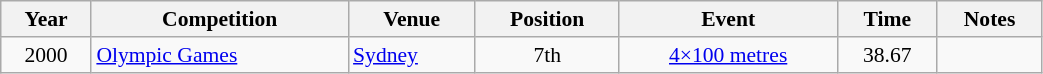<table class="wikitable" width=55% style="font-size:90%; text-align:center;">
<tr>
<th>Year</th>
<th>Competition</th>
<th>Venue</th>
<th>Position</th>
<th>Event</th>
<th>Time</th>
<th>Notes</th>
</tr>
<tr>
<td rowspan=1>2000</td>
<td rowspan=1 align=left><a href='#'>Olympic Games</a></td>
<td rowspan=1 align=left> <a href='#'>Sydney</a></td>
<td>7th</td>
<td><a href='#'>4×100 metres</a></td>
<td>38.67</td>
<td></td>
</tr>
</table>
